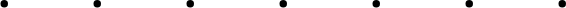<table>
<tr>
<td style="vertical-align:top; width:10%;"><br><ul><li></li></ul></td>
<td style="vertical-align:top; width:10%;"><br><ul><li></li></ul></td>
<td style="vertical-align:top; width:10%;"><br><ul><li></li></ul></td>
<td style="vertical-align:top; width:10%;"><br><ul><li></li></ul></td>
<td style="vertical-align:top; width:10%;"><br><ul><li></li></ul></td>
<td style="vertical-align:top; width:10%;"><br><ul><li></li></ul></td>
<td style="vertical-align:top; width:10%;"><br><ul><li></li></ul></td>
</tr>
</table>
